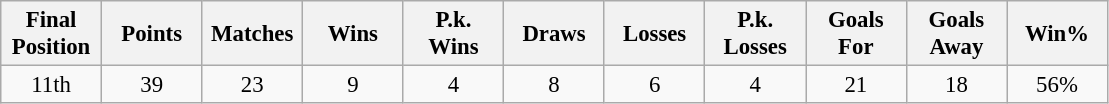<table class="wikitable" style="font-size: 95%; text-align: center;">
<tr>
<th width=60>Final Position</th>
<th width=60>Points</th>
<th width=60>Matches</th>
<th width=60>Wins</th>
<th width=60>P.k. Wins</th>
<th width=60>Draws</th>
<th width=60>Losses</th>
<th width=60>P.k. Losses</th>
<th width=60>Goals For</th>
<th width=60>Goals Away</th>
<th width=60>Win%</th>
</tr>
<tr>
<td>11th</td>
<td>39</td>
<td>23</td>
<td>9</td>
<td>4</td>
<td>8</td>
<td>6</td>
<td>4</td>
<td>21</td>
<td>18</td>
<td>56%</td>
</tr>
</table>
